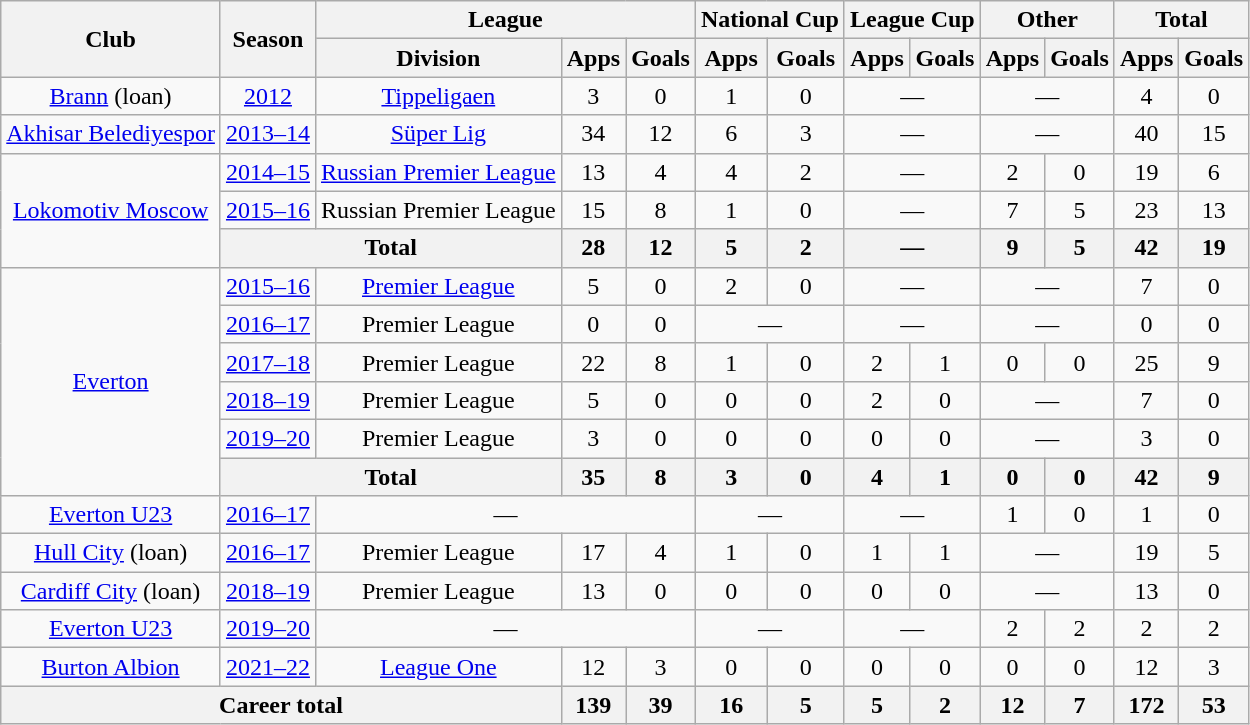<table class=wikitable style="text-align: center;">
<tr>
<th rowspan=2>Club</th>
<th rowspan=2>Season</th>
<th colspan=3>League</th>
<th colspan=2>National Cup</th>
<th colspan=2>League Cup</th>
<th colspan=2>Other</th>
<th colspan=2>Total</th>
</tr>
<tr>
<th>Division</th>
<th>Apps</th>
<th>Goals</th>
<th>Apps</th>
<th>Goals</th>
<th>Apps</th>
<th>Goals</th>
<th>Apps</th>
<th>Goals</th>
<th>Apps</th>
<th>Goals</th>
</tr>
<tr>
<td><a href='#'>Brann</a> (loan)</td>
<td><a href='#'>2012</a></td>
<td><a href='#'>Tippeligaen</a></td>
<td>3</td>
<td>0</td>
<td>1</td>
<td>0</td>
<td colspan="2">—</td>
<td colspan="2">—</td>
<td>4</td>
<td>0</td>
</tr>
<tr>
<td><a href='#'>Akhisar Belediyespor</a></td>
<td><a href='#'>2013–14</a></td>
<td><a href='#'>Süper Lig</a></td>
<td>34</td>
<td>12</td>
<td>6</td>
<td>3</td>
<td colspan="2">—</td>
<td colspan="2">—</td>
<td>40</td>
<td>15</td>
</tr>
<tr>
<td rowspan=3><a href='#'>Lokomotiv Moscow</a></td>
<td><a href='#'>2014–15</a></td>
<td><a href='#'>Russian Premier League</a></td>
<td>13</td>
<td>4</td>
<td>4</td>
<td>2</td>
<td colspan="2">—</td>
<td>2</td>
<td>0</td>
<td>19</td>
<td>6</td>
</tr>
<tr>
<td><a href='#'>2015–16</a></td>
<td>Russian Premier League</td>
<td>15</td>
<td>8</td>
<td>1</td>
<td>0</td>
<td colspan="2">—</td>
<td>7</td>
<td>5</td>
<td>23</td>
<td>13</td>
</tr>
<tr>
<th colspan=2>Total</th>
<th>28</th>
<th>12</th>
<th>5</th>
<th>2</th>
<th colspan="2">—</th>
<th>9</th>
<th>5</th>
<th>42</th>
<th>19</th>
</tr>
<tr>
<td rowspan=6><a href='#'>Everton</a></td>
<td><a href='#'>2015–16</a></td>
<td><a href='#'>Premier League</a></td>
<td>5</td>
<td>0</td>
<td>2</td>
<td>0</td>
<td colspan="2">—</td>
<td colspan="2">—</td>
<td>7</td>
<td>0</td>
</tr>
<tr>
<td><a href='#'>2016–17</a></td>
<td>Premier League</td>
<td>0</td>
<td>0</td>
<td colspan="2">—</td>
<td colspan="2">—</td>
<td colspan="2">—</td>
<td>0</td>
<td>0</td>
</tr>
<tr>
<td><a href='#'>2017–18</a></td>
<td>Premier League</td>
<td>22</td>
<td>8</td>
<td>1</td>
<td>0</td>
<td>2</td>
<td>1</td>
<td>0</td>
<td>0</td>
<td>25</td>
<td>9</td>
</tr>
<tr>
<td><a href='#'>2018–19</a></td>
<td>Premier League</td>
<td>5</td>
<td>0</td>
<td>0</td>
<td>0</td>
<td>2</td>
<td>0</td>
<td colspan="2">—</td>
<td>7</td>
<td>0</td>
</tr>
<tr>
<td><a href='#'>2019–20</a></td>
<td>Premier League</td>
<td>3</td>
<td>0</td>
<td>0</td>
<td>0</td>
<td>0</td>
<td>0</td>
<td colspan="2">—</td>
<td>3</td>
<td>0</td>
</tr>
<tr>
<th colspan=2>Total</th>
<th>35</th>
<th>8</th>
<th>3</th>
<th>0</th>
<th>4</th>
<th>1</th>
<th>0</th>
<th>0</th>
<th>42</th>
<th>9</th>
</tr>
<tr>
<td><a href='#'>Everton U23</a></td>
<td><a href='#'>2016–17</a></td>
<td colspan=3>—</td>
<td colspan=2>—</td>
<td colspan=2>—</td>
<td>1</td>
<td>0</td>
<td>1</td>
<td>0</td>
</tr>
<tr>
<td><a href='#'>Hull City</a> (loan)</td>
<td><a href='#'>2016–17</a></td>
<td>Premier League</td>
<td>17</td>
<td>4</td>
<td>1</td>
<td>0</td>
<td>1</td>
<td>1</td>
<td colspan="2">—</td>
<td>19</td>
<td>5</td>
</tr>
<tr>
<td><a href='#'>Cardiff City</a> (loan)</td>
<td><a href='#'>2018–19</a></td>
<td>Premier League</td>
<td>13</td>
<td>0</td>
<td>0</td>
<td>0</td>
<td>0</td>
<td>0</td>
<td colspan="2">—</td>
<td>13</td>
<td>0</td>
</tr>
<tr>
<td><a href='#'>Everton U23</a></td>
<td><a href='#'>2019–20</a></td>
<td colspan=3>—</td>
<td colspan=2>—</td>
<td colspan=2>—</td>
<td>2</td>
<td>2</td>
<td>2</td>
<td>2</td>
</tr>
<tr>
<td><a href='#'>Burton Albion</a></td>
<td><a href='#'>2021–22</a></td>
<td><a href='#'>League One</a></td>
<td>12</td>
<td>3</td>
<td>0</td>
<td>0</td>
<td>0</td>
<td>0</td>
<td>0</td>
<td>0</td>
<td>12</td>
<td>3</td>
</tr>
<tr>
<th colspan=3>Career total</th>
<th>139</th>
<th>39</th>
<th>16</th>
<th>5</th>
<th>5</th>
<th>2</th>
<th>12</th>
<th>7</th>
<th>172</th>
<th>53</th>
</tr>
</table>
